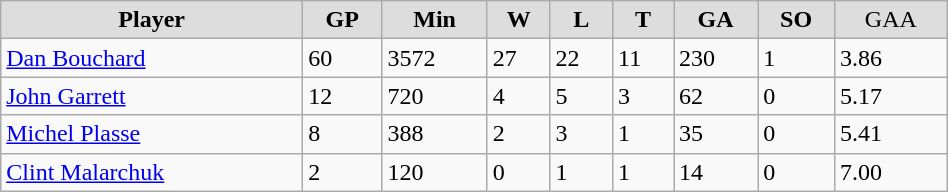<table class="wikitable" style="width:50%;">
<tr style="text-align:center; background:#ddd;">
<td><strong>Player</strong></td>
<td><strong>GP</strong></td>
<td><strong>Min</strong></td>
<td><strong>W</strong></td>
<td><strong>L</strong></td>
<td><strong>T</strong></td>
<td><strong>GA</strong></td>
<td><strong>SO</strong></td>
<td>GAA</td>
</tr>
<tr>
<td><a href='#'>Dan Bouchard</a></td>
<td>60</td>
<td>3572</td>
<td>27</td>
<td>22</td>
<td>11</td>
<td>230</td>
<td>1</td>
<td>3.86</td>
</tr>
<tr>
<td><a href='#'>John Garrett</a></td>
<td>12</td>
<td>720</td>
<td>4</td>
<td>5</td>
<td>3</td>
<td>62</td>
<td>0</td>
<td>5.17</td>
</tr>
<tr>
<td><a href='#'>Michel Plasse</a></td>
<td>8</td>
<td>388</td>
<td>2</td>
<td>3</td>
<td>1</td>
<td>35</td>
<td>0</td>
<td>5.41</td>
</tr>
<tr>
<td><a href='#'>Clint Malarchuk</a></td>
<td>2</td>
<td>120</td>
<td>0</td>
<td>1</td>
<td>1</td>
<td>14</td>
<td>0</td>
<td>7.00</td>
</tr>
</table>
